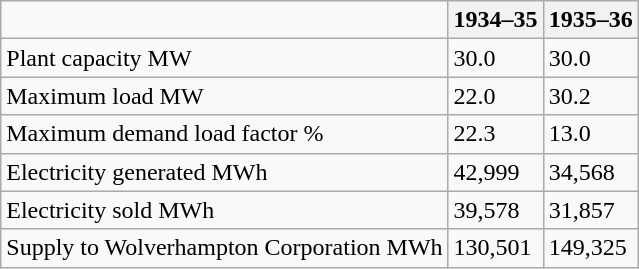<table class="wikitable">
<tr>
<td></td>
<th>1934–35</th>
<th>1935–36</th>
</tr>
<tr>
<td>Plant capacity MW</td>
<td>30.0</td>
<td>30.0</td>
</tr>
<tr>
<td>Maximum load MW</td>
<td>22.0</td>
<td>30.2</td>
</tr>
<tr>
<td>Maximum demand load factor %</td>
<td>22.3</td>
<td>13.0</td>
</tr>
<tr>
<td>Electricity generated MWh</td>
<td>42,999</td>
<td>34,568</td>
</tr>
<tr>
<td>Electricity sold MWh</td>
<td>39,578</td>
<td>31,857</td>
</tr>
<tr>
<td>Supply to Wolverhampton Corporation MWh</td>
<td>130,501</td>
<td>149,325</td>
</tr>
</table>
